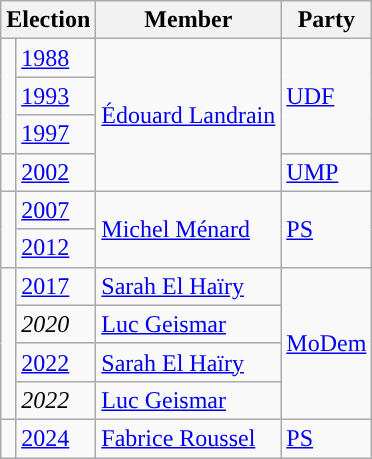<table class="wikitable">
<tr>
<th colspan="2">Election</th>
<th>Member</th>
<th>Party</th>
</tr>
<tr>
<td rowspan="3" style="color:inherit;background-color: "></td>
<td><a href='#'>1988</a></td>
<td rowspan="4"><a href='#'>Édouard Landrain</a></td>
<td rowspan="3"><a href='#'>UDF</a></td>
</tr>
<tr>
<td><a href='#'>1993</a></td>
</tr>
<tr>
<td><a href='#'>1997</a></td>
</tr>
<tr>
<td style="color:inherit;background-color: "></td>
<td><a href='#'>2002</a></td>
<td><a href='#'>UMP</a></td>
</tr>
<tr>
<td rowspan="2" style="color:inherit;background-color: "></td>
<td><a href='#'>2007</a></td>
<td rowspan="2"><a href='#'>Michel Ménard</a></td>
<td rowspan="2"><a href='#'>PS</a></td>
</tr>
<tr>
<td><a href='#'>2012</a></td>
</tr>
<tr>
<td rowspan="4" style="color:inherit;background-color: "></td>
<td><a href='#'>2017</a></td>
<td><a href='#'>Sarah El Haïry</a></td>
<td rowspan="4"><a href='#'>MoDem</a></td>
</tr>
<tr>
<td><em>2020</em></td>
<td><a href='#'>Luc Geismar</a></td>
</tr>
<tr>
<td><a href='#'>2022</a></td>
<td><a href='#'>Sarah El Haïry</a></td>
</tr>
<tr>
<td><em>2022</em></td>
<td><a href='#'>Luc Geismar</a></td>
</tr>
<tr>
<td style="color:inherit;background-color: "></td>
<td><a href='#'>2024</a></td>
<td><a href='#'>Fabrice Roussel</a></td>
<td><a href='#'>PS</a></td>
</tr>
</table>
